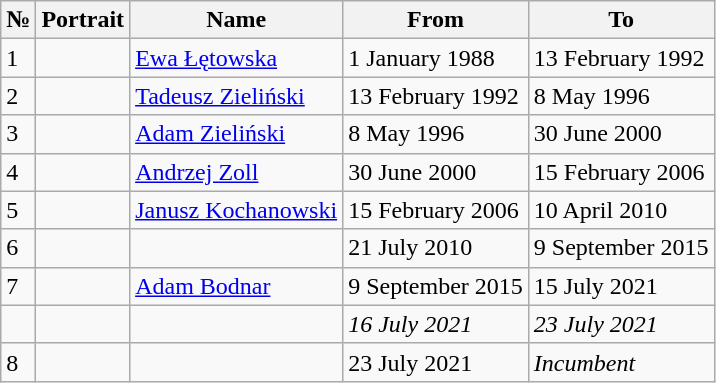<table class="wikitable">
<tr>
<th>№</th>
<th>Portrait</th>
<th>Name</th>
<th>From</th>
<th>To</th>
</tr>
<tr>
<td>1</td>
<td></td>
<td><a href='#'>Ewa Łętowska</a></td>
<td>1 January 1988</td>
<td>13 February 1992</td>
</tr>
<tr>
<td>2</td>
<td></td>
<td><a href='#'>Tadeusz Zieliński</a></td>
<td>13  February 1992</td>
<td>8 May 1996</td>
</tr>
<tr>
<td>3</td>
<td></td>
<td><a href='#'>Adam Zieliński</a></td>
<td>8 May 1996</td>
<td>30 June 2000</td>
</tr>
<tr>
<td>4</td>
<td></td>
<td><a href='#'>Andrzej Zoll</a></td>
<td>30 June 2000</td>
<td>15 February 2006</td>
</tr>
<tr>
<td>5</td>
<td></td>
<td><a href='#'>Janusz Kochanowski</a></td>
<td>15 February 2006</td>
<td>10 April 2010</td>
</tr>
<tr>
<td>6</td>
<td></td>
<td></td>
<td>21 July 2010</td>
<td>9 September 2015</td>
</tr>
<tr>
<td>7</td>
<td></td>
<td><a href='#'>Adam Bodnar</a></td>
<td>9 September 2015</td>
<td>15 July 2021</td>
</tr>
<tr>
<td></td>
<td></td>
<td><em><br></em></td>
<td><em>16 July 2021</em></td>
<td><em>23 July 2021</em></td>
</tr>
<tr>
<td>8</td>
<td></td>
<td></td>
<td>23 July 2021</td>
<td><em>Incumbent</em></td>
</tr>
</table>
